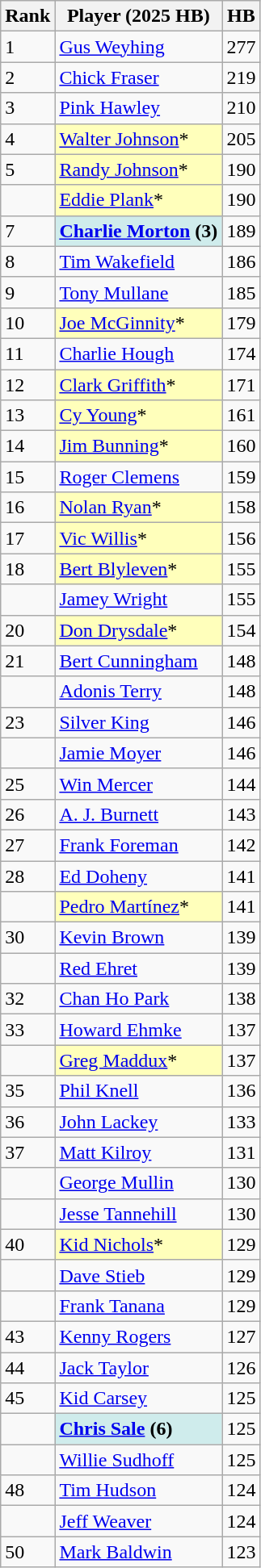<table class="wikitable" style="float:left;">
<tr>
<th>Rank</th>
<th>Player (2025 HB)</th>
<th>HB</th>
</tr>
<tr>
<td>1</td>
<td><a href='#'>Gus Weyhing</a></td>
<td>277</td>
</tr>
<tr>
<td>2</td>
<td><a href='#'>Chick Fraser</a></td>
<td>219</td>
</tr>
<tr>
<td>3</td>
<td><a href='#'>Pink Hawley</a></td>
<td>210</td>
</tr>
<tr>
<td>4</td>
<td style="background:#ffffbb;"><a href='#'>Walter Johnson</a>*</td>
<td>205</td>
</tr>
<tr>
<td>5</td>
<td style="background:#ffffbb;"><a href='#'>Randy Johnson</a>*</td>
<td>190</td>
</tr>
<tr>
<td></td>
<td style="background:#ffffbb;"><a href='#'>Eddie Plank</a>*</td>
<td>190</td>
</tr>
<tr>
<td>7</td>
<td style="background:#cfecec;"><strong><a href='#'>Charlie Morton</a> (3)</strong></td>
<td>189</td>
</tr>
<tr>
<td>8</td>
<td><a href='#'>Tim Wakefield</a></td>
<td>186</td>
</tr>
<tr>
<td>9</td>
<td><a href='#'>Tony Mullane</a></td>
<td>185</td>
</tr>
<tr>
<td>10</td>
<td style="background:#ffffbb;"><a href='#'>Joe McGinnity</a>*</td>
<td>179</td>
</tr>
<tr>
<td>11</td>
<td><a href='#'>Charlie Hough</a></td>
<td>174</td>
</tr>
<tr>
<td>12</td>
<td style="background:#ffffbb;"><a href='#'>Clark Griffith</a>*</td>
<td>171</td>
</tr>
<tr>
<td>13</td>
<td style="background:#ffffbb;"><a href='#'>Cy Young</a>*</td>
<td>161</td>
</tr>
<tr>
<td>14</td>
<td style="background:#ffffbb;"><a href='#'>Jim Bunning</a>*</td>
<td>160</td>
</tr>
<tr>
<td>15</td>
<td><a href='#'>Roger Clemens</a></td>
<td>159</td>
</tr>
<tr>
<td>16</td>
<td style="background:#ffffbb;"><a href='#'>Nolan Ryan</a>*</td>
<td>158</td>
</tr>
<tr>
<td>17</td>
<td style="background:#ffffbb;"><a href='#'>Vic Willis</a>*</td>
<td>156</td>
</tr>
<tr>
<td>18</td>
<td style="background:#ffffbb;"><a href='#'>Bert Blyleven</a>*</td>
<td>155</td>
</tr>
<tr>
<td></td>
<td><a href='#'>Jamey Wright</a></td>
<td>155</td>
</tr>
<tr>
<td>20</td>
<td style="background:#ffffbb;"><a href='#'>Don Drysdale</a>*</td>
<td>154</td>
</tr>
<tr>
<td>21</td>
<td><a href='#'>Bert Cunningham</a></td>
<td>148</td>
</tr>
<tr>
<td></td>
<td><a href='#'>Adonis Terry</a></td>
<td>148</td>
</tr>
<tr>
<td>23</td>
<td><a href='#'>Silver King</a></td>
<td>146</td>
</tr>
<tr>
<td></td>
<td><a href='#'>Jamie Moyer</a></td>
<td>146</td>
</tr>
<tr>
<td>25</td>
<td><a href='#'>Win Mercer</a></td>
<td>144</td>
</tr>
<tr>
<td>26</td>
<td><a href='#'>A. J. Burnett</a></td>
<td>143</td>
</tr>
<tr>
<td>27</td>
<td><a href='#'>Frank Foreman</a></td>
<td>142</td>
</tr>
<tr>
<td>28</td>
<td><a href='#'>Ed Doheny</a></td>
<td>141</td>
</tr>
<tr>
<td></td>
<td style="background:#ffffbb;"><a href='#'>Pedro Martínez</a>*</td>
<td>141</td>
</tr>
<tr>
<td>30</td>
<td><a href='#'>Kevin Brown</a></td>
<td>139</td>
</tr>
<tr>
<td></td>
<td><a href='#'>Red Ehret</a></td>
<td>139</td>
</tr>
<tr>
<td>32</td>
<td><a href='#'>Chan Ho Park</a></td>
<td>138</td>
</tr>
<tr>
<td>33</td>
<td><a href='#'>Howard Ehmke</a></td>
<td>137</td>
</tr>
<tr>
<td></td>
<td style="background:#ffffbb;"><a href='#'>Greg Maddux</a>*</td>
<td>137</td>
</tr>
<tr>
<td>35</td>
<td><a href='#'>Phil Knell</a></td>
<td>136</td>
</tr>
<tr>
<td>36</td>
<td><a href='#'>John Lackey</a></td>
<td>133</td>
</tr>
<tr>
<td>37</td>
<td><a href='#'>Matt Kilroy</a></td>
<td>131</td>
</tr>
<tr>
<td></td>
<td><a href='#'>George Mullin</a></td>
<td>130</td>
</tr>
<tr>
<td></td>
<td><a href='#'>Jesse Tannehill</a></td>
<td>130</td>
</tr>
<tr>
<td>40</td>
<td style="background:#ffffbb;"><a href='#'>Kid Nichols</a>*</td>
<td>129</td>
</tr>
<tr>
<td></td>
<td><a href='#'>Dave Stieb</a></td>
<td>129</td>
</tr>
<tr>
<td></td>
<td><a href='#'>Frank Tanana</a></td>
<td>129</td>
</tr>
<tr>
<td>43</td>
<td><a href='#'>Kenny Rogers</a></td>
<td>127</td>
</tr>
<tr>
<td>44</td>
<td><a href='#'>Jack Taylor</a></td>
<td>126</td>
</tr>
<tr>
<td>45</td>
<td><a href='#'>Kid Carsey</a></td>
<td>125</td>
</tr>
<tr>
<td></td>
<td style="background:#cfecec;"><strong><a href='#'>Chris Sale</a> (6)</strong></td>
<td>125</td>
</tr>
<tr>
<td></td>
<td><a href='#'>Willie Sudhoff</a></td>
<td>125</td>
</tr>
<tr>
<td>48</td>
<td><a href='#'>Tim Hudson</a></td>
<td>124</td>
</tr>
<tr>
<td></td>
<td><a href='#'>Jeff Weaver</a></td>
<td>124</td>
</tr>
<tr>
<td>50</td>
<td><a href='#'>Mark Baldwin</a></td>
<td>123</td>
</tr>
</table>
